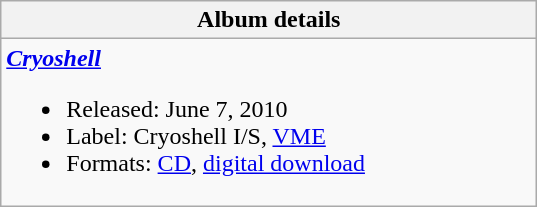<table class="wikitable" style="text-align:center;">
<tr>
<th style="width:350px;">Album details</th>
</tr>
<tr>
<td style="text-align:left;"><strong><em><a href='#'>Cryoshell</a></em></strong><br><ul><li>Released: June 7, 2010</li><li>Label: Cryoshell I/S, <a href='#'>VME</a></li><li>Formats: <a href='#'>CD</a>, <a href='#'>digital download</a></li></ul></td>
</tr>
</table>
